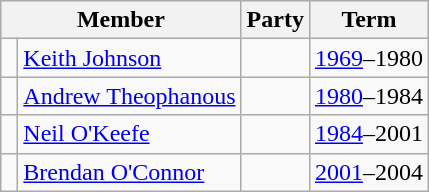<table class="wikitable">
<tr>
<th colspan="2">Member</th>
<th>Party</th>
<th>Term</th>
</tr>
<tr>
<td> </td>
<td><a href='#'>Keith Johnson</a></td>
<td></td>
<td><a href='#'>1969</a>–1980</td>
</tr>
<tr>
<td> </td>
<td><a href='#'>Andrew Theophanous</a></td>
<td></td>
<td><a href='#'>1980</a>–1984</td>
</tr>
<tr>
<td> </td>
<td><a href='#'>Neil O'Keefe</a></td>
<td></td>
<td><a href='#'>1984</a>–2001</td>
</tr>
<tr>
<td> </td>
<td><a href='#'>Brendan O'Connor</a></td>
<td></td>
<td><a href='#'>2001</a>–2004</td>
</tr>
</table>
